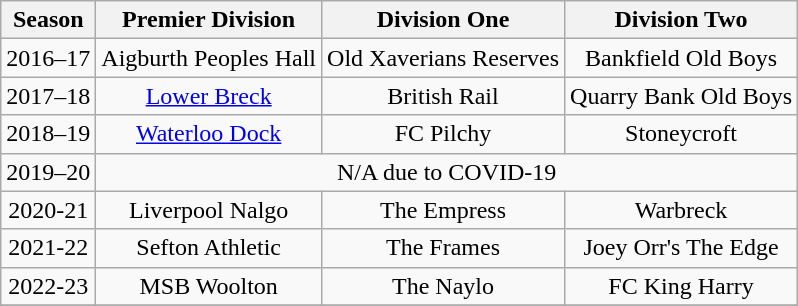<table class="wikitable" style="text-align: center">
<tr>
<th>Season</th>
<th>Premier Division</th>
<th>Division One</th>
<th>Division Two</th>
</tr>
<tr>
<td>2016–17</td>
<td>Aigburth Peoples Hall</td>
<td>Old Xaverians Reserves</td>
<td>Bankfield Old Boys</td>
</tr>
<tr>
<td>2017–18</td>
<td><a href='#'>Lower Breck</a></td>
<td>British Rail</td>
<td>Quarry Bank Old Boys</td>
</tr>
<tr>
<td>2018–19</td>
<td><a href='#'>Waterloo Dock</a></td>
<td>FC Pilchy</td>
<td>Stoneycroft</td>
</tr>
<tr>
<td>2019–20</td>
<td colspan=3>N/A due to COVID-19</td>
</tr>
<tr>
<td>2020-21</td>
<td>Liverpool Nalgo</td>
<td>The Empress</td>
<td>Warbreck</td>
</tr>
<tr>
<td>2021-22</td>
<td>Sefton Athletic</td>
<td>The Frames</td>
<td>Joey Orr's The Edge</td>
</tr>
<tr>
<td>2022-23</td>
<td>MSB Woolton</td>
<td>The Naylo</td>
<td>FC King Harry</td>
</tr>
<tr>
</tr>
</table>
